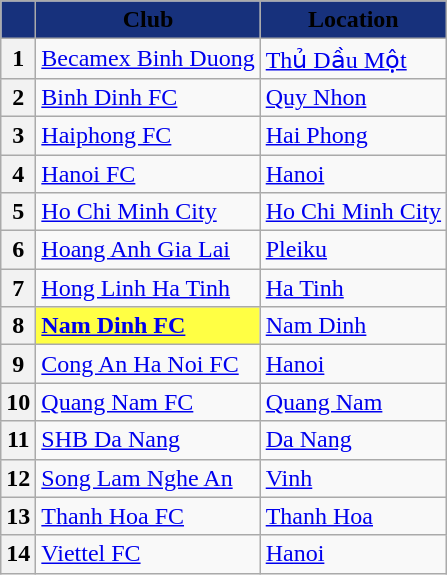<table class="wikitable sortable" style="text-align:left">
<tr>
<th style="background:#17317c;"></th>
<th style="background:#17317c;"><span>Club</span></th>
<th style="background:#17317c;"><span>Location</span></th>
</tr>
<tr>
<th>1</th>
<td><a href='#'>Becamex Binh Duong</a></td>
<td><a href='#'>Thủ Dầu Một</a></td>
</tr>
<tr>
<th>2</th>
<td><a href='#'>Binh Dinh FC</a></td>
<td><a href='#'>Quy Nhon</a></td>
</tr>
<tr>
<th>3</th>
<td><a href='#'>Haiphong FC</a></td>
<td><a href='#'>Hai Phong</a></td>
</tr>
<tr>
<th>4</th>
<td><a href='#'>Hanoi FC</a></td>
<td><a href='#'>Hanoi</a></td>
</tr>
<tr>
<th>5</th>
<td><a href='#'>Ho Chi Minh City</a></td>
<td><a href='#'>Ho Chi Minh City</a></td>
</tr>
<tr>
<th>6</th>
<td><a href='#'>Hoang Anh Gia Lai</a></td>
<td><a href='#'>Pleiku</a></td>
</tr>
<tr>
<th>7</th>
<td><a href='#'>Hong Linh Ha Tinh</a></td>
<td><a href='#'>Ha Tinh</a></td>
</tr>
<tr>
<th>8</th>
<td bgcolor=#ffff44><strong><a href='#'>Nam Dinh FC</a></strong></td>
<td><a href='#'>Nam Dinh</a></td>
</tr>
<tr>
<th>9</th>
<td><a href='#'>Cong An Ha Noi FC</a></td>
<td><a href='#'>Hanoi</a></td>
</tr>
<tr>
<th>10</th>
<td><a href='#'>Quang Nam FC</a></td>
<td><a href='#'>Quang Nam</a></td>
</tr>
<tr>
<th>11</th>
<td><a href='#'>SHB Da Nang</a></td>
<td><a href='#'>Da Nang</a></td>
</tr>
<tr>
<th>12</th>
<td><a href='#'>Song Lam Nghe An</a></td>
<td><a href='#'>Vinh</a></td>
</tr>
<tr>
<th>13</th>
<td><a href='#'>Thanh Hoa FC</a></td>
<td><a href='#'>Thanh Hoa</a></td>
</tr>
<tr>
<th>14</th>
<td><a href='#'>Viettel FC</a></td>
<td><a href='#'>Hanoi</a></td>
</tr>
</table>
